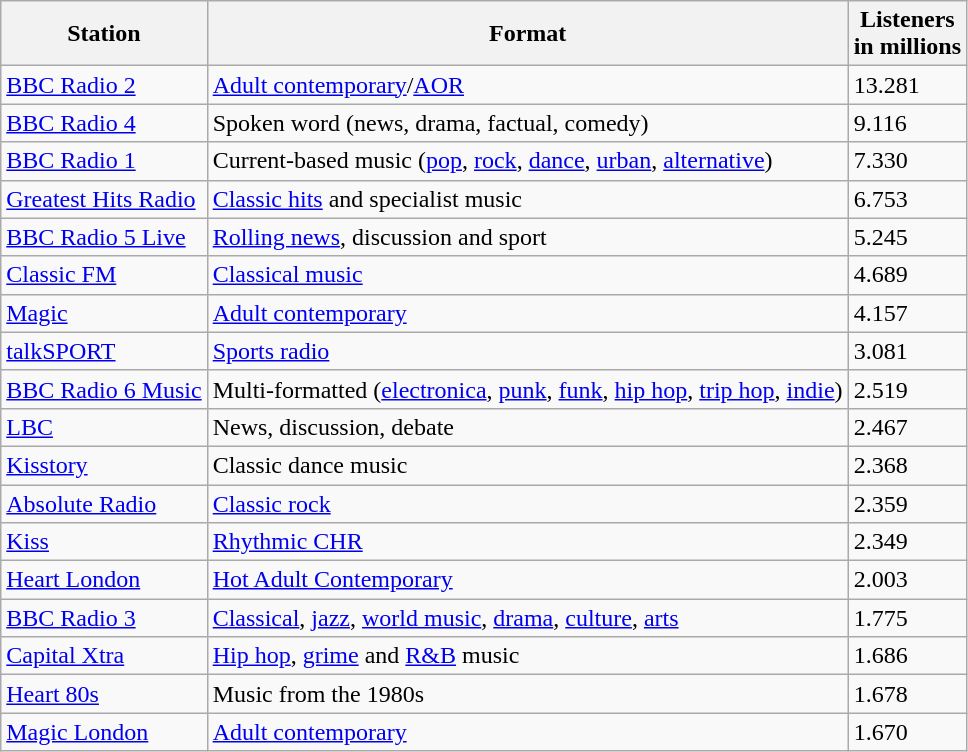<table class="wikitable">
<tr>
<th>Station</th>
<th>Format</th>
<th>Listeners<br> in millions</th>
</tr>
<tr>
<td><a href='#'>BBC Radio 2</a></td>
<td><a href='#'>Adult contemporary</a>/<a href='#'>AOR</a></td>
<td>13.281</td>
</tr>
<tr>
<td><a href='#'>BBC Radio 4</a></td>
<td>Spoken word (news, drama, factual, comedy)</td>
<td>9.116</td>
</tr>
<tr>
<td><a href='#'>BBC Radio 1</a></td>
<td>Current-based music (<a href='#'>pop</a>, <a href='#'>rock</a>, <a href='#'>dance</a>, <a href='#'>urban</a>, <a href='#'>alternative</a>)</td>
<td>7.330</td>
</tr>
<tr>
<td><a href='#'>Greatest Hits Radio</a></td>
<td><a href='#'>Classic hits</a> and specialist music</td>
<td>6.753</td>
</tr>
<tr>
<td><a href='#'>BBC Radio 5 Live</a></td>
<td><a href='#'>Rolling news</a>, discussion and sport</td>
<td>5.245</td>
</tr>
<tr>
<td><a href='#'>Classic FM</a></td>
<td><a href='#'>Classical music</a></td>
<td>4.689</td>
</tr>
<tr>
<td><a href='#'>Magic</a></td>
<td><a href='#'>Adult contemporary</a></td>
<td>4.157</td>
</tr>
<tr>
<td><a href='#'>talkSPORT</a></td>
<td><a href='#'>Sports radio</a></td>
<td>3.081</td>
</tr>
<tr>
<td><a href='#'>BBC Radio 6 Music</a></td>
<td>Multi-formatted (<a href='#'>electronica</a>, <a href='#'>punk</a>, <a href='#'>funk</a>, <a href='#'>hip hop</a>, <a href='#'>trip hop</a>, <a href='#'>indie</a>)</td>
<td>2.519</td>
</tr>
<tr>
<td><a href='#'>LBC</a></td>
<td>News, discussion, debate</td>
<td>2.467</td>
</tr>
<tr>
<td><a href='#'>Kisstory</a></td>
<td>Classic dance music</td>
<td>2.368</td>
</tr>
<tr>
<td><a href='#'>Absolute Radio</a></td>
<td><a href='#'>Classic rock</a></td>
<td>2.359</td>
</tr>
<tr>
<td><a href='#'>Kiss</a></td>
<td><a href='#'>Rhythmic CHR</a></td>
<td>2.349</td>
</tr>
<tr>
<td><a href='#'>Heart London</a></td>
<td><a href='#'>Hot Adult Contemporary</a></td>
<td>2.003</td>
</tr>
<tr>
<td><a href='#'>BBC Radio 3</a></td>
<td><a href='#'>Classical</a>, <a href='#'>jazz</a>, <a href='#'>world music</a>, <a href='#'>drama</a>, <a href='#'>culture</a>, <a href='#'>arts</a></td>
<td>1.775</td>
</tr>
<tr>
<td><a href='#'>Capital Xtra</a></td>
<td><a href='#'>Hip hop</a>, <a href='#'>grime</a> and <a href='#'>R&B</a> music</td>
<td>1.686</td>
</tr>
<tr>
<td><a href='#'>Heart 80s</a></td>
<td>Music from the 1980s</td>
<td>1.678</td>
</tr>
<tr>
<td><a href='#'>Magic London</a></td>
<td><a href='#'>Adult contemporary</a></td>
<td>1.670</td>
</tr>
</table>
